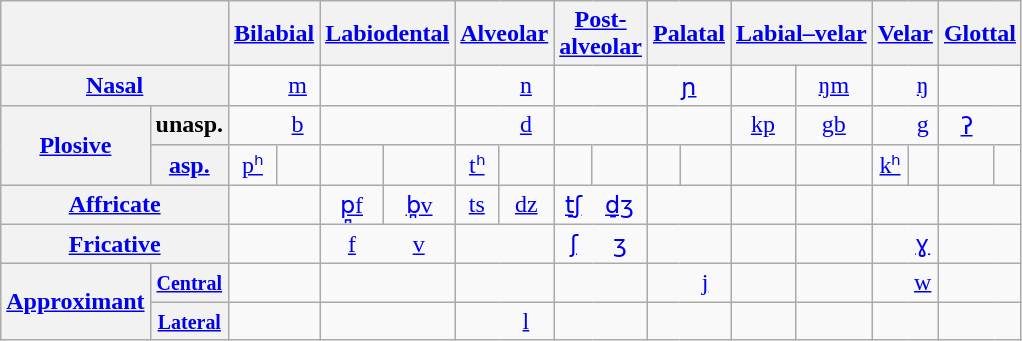<table class="wikitable" style="text-align: center">
<tr>
<th colspan="2"></th>
<th colspan="2"><a href='#'>Bilabial</a></th>
<th colspan="2"><a href='#'>Labiodental</a></th>
<th colspan="2"><a href='#'>Alveolar</a></th>
<th colspan="2"><a href='#'>Post-</a><br><a href='#'>alveolar</a></th>
<th colspan="2"><a href='#'>Palatal</a></th>
<th colspan="2"><a href='#'>Labial–velar</a></th>
<th colspan="2"><a href='#'>Velar</a></th>
<th colspan="2"><a href='#'>Glottal</a></th>
</tr>
<tr>
<th colspan="2"><a href='#'>Nasal</a></th>
<td style="border-right: 0;"></td>
<td style="border-left: 0;"><a href='#'>m</a></td>
<td colspan="2"></td>
<td style="border-right: 0;"></td>
<td style="border-left: 0;"><a href='#'>n</a></td>
<td colspan="2"></td>
<td colspan="2"><a href='#'>ɲ</a></td>
<td></td>
<td><a href='#'>ŋm</a></td>
<td style="border-right: 0;"></td>
<td style="border-left: 0;"><a href='#'>ŋ</a></td>
<td colspan="2"></td>
</tr>
<tr>
<th rowspan="2"><a href='#'>Plosive</a></th>
<th>unasp.</th>
<td style="border-right: 0;"></td>
<td style="border-left: 0;"><a href='#'>b</a></td>
<td colspan="2"></td>
<td style="border-right: 0;"></td>
<td style="border-left: 0;"><a href='#'>d</a></td>
<td style="border-right: 0;"></td>
<td style="border-left: 0;"></td>
<td colspan="2"></td>
<td><a href='#'>kp</a></td>
<td><a href='#'>gb</a></td>
<td style="border-right: 0;"></td>
<td style="border-left: 0;"><a href='#'>g</a></td>
<td style="border-right: 0;"><a href='#'>ʔ</a></td>
<td style="border-left: 0;"></td>
</tr>
<tr>
<th><a href='#'>asp.</a></th>
<td><a href='#'>pʰ</a></td>
<td></td>
<td></td>
<td></td>
<td><a href='#'>tʰ</a></td>
<td></td>
<td></td>
<td></td>
<td></td>
<td></td>
<td></td>
<td></td>
<td><a href='#'>kʰ</a></td>
<td></td>
<td></td>
<td></td>
</tr>
<tr>
<th colspan="2"><a href='#'>Affricate</a></th>
<td style="border-right: 0;"></td>
<td style="border-left: 0;"></td>
<td><a href='#'>p̪f</a></td>
<td><a href='#'>b̪v</a></td>
<td><a href='#'>ts</a></td>
<td><a href='#'>dz</a></td>
<td style="border-right: 0;"><a href='#'>t̠ʃ</a></td>
<td style="border-left: 0;"><a href='#'>d̠ʒ</a></td>
<td colspan="2"></td>
<td></td>
<td></td>
<td style="border-right: 0;"></td>
<td style="border-left: 0;"></td>
<td colspan="2"></td>
</tr>
<tr>
<th colspan="2"><a href='#'>Fricative</a></th>
<td colspan="2"></td>
<td style="border-right: 0;"><a href='#'>f</a></td>
<td style="border-left: 0;"><a href='#'>v</a></td>
<td style="border-right: 0;"></td>
<td style="border-left: 0;"></td>
<td style="border-right: 0;"><a href='#'>ʃ</a></td>
<td style="border-left: 0;"><a href='#'>ʒ</a></td>
<td colspan="2"></td>
<td></td>
<td></td>
<td style="border-right: 0;"></td>
<td style="border-left: 0;"><a href='#'>ɣ</a></td>
<td style="border-right: 0;"></td>
<td style="border-left: 0;"></td>
</tr>
<tr>
<th rowspan="2"><a href='#'>Approximant</a></th>
<th><small><a href='#'>Central</a></small></th>
<td colspan="2"></td>
<td colspan="2"></td>
<td colspan="2"></td>
<td style="border-right: 0;"></td>
<td style="border-left: 0;"></td>
<td style="border-right: 0;"></td>
<td style="border-left: 0;"><a href='#'>j</a></td>
<td></td>
<td></td>
<td style="border-right: 0;"></td>
<td style="border-left: 0;"><a href='#'>w</a></td>
<td colspan="2"></td>
</tr>
<tr>
<th><small><a href='#'>Lateral</a></small></th>
<td colspan="2"></td>
<td colspan="2"></td>
<td style="border-right: 0;"></td>
<td style="border-left: 0;"><a href='#'>l</a></td>
<td colspan="2"></td>
<td colspan="2"></td>
<td></td>
<td></td>
<td colspan="2"></td>
<td colspan="2"></td>
</tr>
</table>
